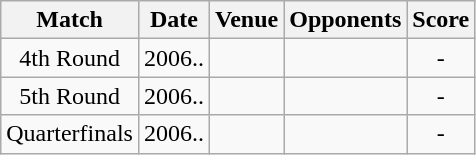<table class="wikitable" style="text-align:center;">
<tr>
<th>Match</th>
<th>Date</th>
<th>Venue</th>
<th>Opponents</th>
<th>Score</th>
</tr>
<tr>
<td>4th Round</td>
<td>2006..</td>
<td></td>
<td></td>
<td>-</td>
</tr>
<tr>
<td>5th Round</td>
<td>2006..</td>
<td></td>
<td></td>
<td>-</td>
</tr>
<tr>
<td>Quarterfinals</td>
<td>2006..</td>
<td></td>
<td></td>
<td>-</td>
</tr>
</table>
